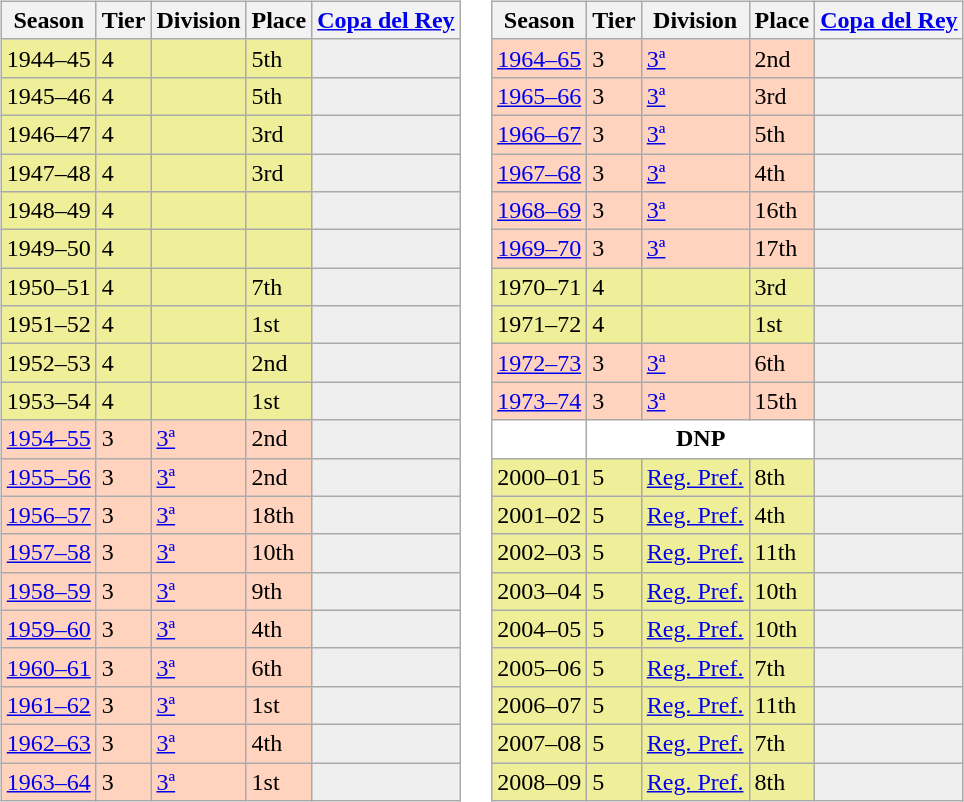<table>
<tr>
<td valign="top" width=0%><br><table class="wikitable">
<tr style="background:#f0f6fa;">
<th>Season</th>
<th>Tier</th>
<th>Division</th>
<th>Place</th>
<th><a href='#'>Copa del Rey</a></th>
</tr>
<tr>
<td style="background:#EFEF99;">1944–45</td>
<td style="background:#EFEF99;">4</td>
<td style="background:#EFEF99;"></td>
<td style="background:#EFEF99;">5th</td>
<th style="background:#efefef;"></th>
</tr>
<tr>
<td style="background:#EFEF99;">1945–46</td>
<td style="background:#EFEF99;">4</td>
<td style="background:#EFEF99;"></td>
<td style="background:#EFEF99;">5th</td>
<th style="background:#efefef;"></th>
</tr>
<tr>
<td style="background:#EFEF99;">1946–47</td>
<td style="background:#EFEF99;">4</td>
<td style="background:#EFEF99;"></td>
<td style="background:#EFEF99;">3rd</td>
<th style="background:#efefef;"></th>
</tr>
<tr>
<td style="background:#EFEF99;">1947–48</td>
<td style="background:#EFEF99;">4</td>
<td style="background:#EFEF99;"></td>
<td style="background:#EFEF99;">3rd</td>
<th style="background:#efefef;"></th>
</tr>
<tr>
<td style="background:#EFEF99;">1948–49</td>
<td style="background:#EFEF99;">4</td>
<td style="background:#EFEF99;"></td>
<td style="background:#EFEF99;"></td>
<th style="background:#efefef;"></th>
</tr>
<tr>
<td style="background:#EFEF99;">1949–50</td>
<td style="background:#EFEF99;">4</td>
<td style="background:#EFEF99;"></td>
<td style="background:#EFEF99;"></td>
<th style="background:#efefef;"></th>
</tr>
<tr>
<td style="background:#EFEF99;">1950–51</td>
<td style="background:#EFEF99;">4</td>
<td style="background:#EFEF99;"></td>
<td style="background:#EFEF99;">7th</td>
<th style="background:#efefef;"></th>
</tr>
<tr>
<td style="background:#EFEF99;">1951–52</td>
<td style="background:#EFEF99;">4</td>
<td style="background:#EFEF99;"></td>
<td style="background:#EFEF99;">1st</td>
<th style="background:#efefef;"></th>
</tr>
<tr>
<td style="background:#EFEF99;">1952–53</td>
<td style="background:#EFEF99;">4</td>
<td style="background:#EFEF99;"></td>
<td style="background:#EFEF99;">2nd</td>
<th style="background:#efefef;"></th>
</tr>
<tr>
<td style="background:#EFEF99;">1953–54</td>
<td style="background:#EFEF99;">4</td>
<td style="background:#EFEF99;"></td>
<td style="background:#EFEF99;">1st</td>
<th style="background:#efefef;"></th>
</tr>
<tr>
<td style="background:#FFD3BD;"><a href='#'>1954–55</a></td>
<td style="background:#FFD3BD;">3</td>
<td style="background:#FFD3BD;"><a href='#'>3ª</a></td>
<td style="background:#FFD3BD;">2nd</td>
<th style="background:#efefef;"></th>
</tr>
<tr>
<td style="background:#FFD3BD;"><a href='#'>1955–56</a></td>
<td style="background:#FFD3BD;">3</td>
<td style="background:#FFD3BD;"><a href='#'>3ª</a></td>
<td style="background:#FFD3BD;">2nd</td>
<th style="background:#efefef;"></th>
</tr>
<tr>
<td style="background:#FFD3BD;"><a href='#'>1956–57</a></td>
<td style="background:#FFD3BD;">3</td>
<td style="background:#FFD3BD;"><a href='#'>3ª</a></td>
<td style="background:#FFD3BD;">18th</td>
<th style="background:#efefef;"></th>
</tr>
<tr>
<td style="background:#FFD3BD;"><a href='#'>1957–58</a></td>
<td style="background:#FFD3BD;">3</td>
<td style="background:#FFD3BD;"><a href='#'>3ª</a></td>
<td style="background:#FFD3BD;">10th</td>
<th style="background:#efefef;"></th>
</tr>
<tr>
<td style="background:#FFD3BD;"><a href='#'>1958–59</a></td>
<td style="background:#FFD3BD;">3</td>
<td style="background:#FFD3BD;"><a href='#'>3ª</a></td>
<td style="background:#FFD3BD;">9th</td>
<th style="background:#efefef;"></th>
</tr>
<tr>
<td style="background:#FFD3BD;"><a href='#'>1959–60</a></td>
<td style="background:#FFD3BD;">3</td>
<td style="background:#FFD3BD;"><a href='#'>3ª</a></td>
<td style="background:#FFD3BD;">4th</td>
<th style="background:#efefef;"></th>
</tr>
<tr>
<td style="background:#FFD3BD;"><a href='#'>1960–61</a></td>
<td style="background:#FFD3BD;">3</td>
<td style="background:#FFD3BD;"><a href='#'>3ª</a></td>
<td style="background:#FFD3BD;">6th</td>
<th style="background:#efefef;"></th>
</tr>
<tr>
<td style="background:#FFD3BD;"><a href='#'>1961–62</a></td>
<td style="background:#FFD3BD;">3</td>
<td style="background:#FFD3BD;"><a href='#'>3ª</a></td>
<td style="background:#FFD3BD;">1st</td>
<th style="background:#efefef;"></th>
</tr>
<tr>
<td style="background:#FFD3BD;"><a href='#'>1962–63</a></td>
<td style="background:#FFD3BD;">3</td>
<td style="background:#FFD3BD;"><a href='#'>3ª</a></td>
<td style="background:#FFD3BD;">4th</td>
<th style="background:#efefef;"></th>
</tr>
<tr>
<td style="background:#FFD3BD;"><a href='#'>1963–64</a></td>
<td style="background:#FFD3BD;">3</td>
<td style="background:#FFD3BD;"><a href='#'>3ª</a></td>
<td style="background:#FFD3BD;">1st</td>
<th style="background:#efefef;"></th>
</tr>
</table>
</td>
<td valign="top" width=0%><br><table class="wikitable">
<tr style="background:#f0f6fa;">
<th>Season</th>
<th>Tier</th>
<th>Division</th>
<th>Place</th>
<th><a href='#'>Copa del Rey</a></th>
</tr>
<tr>
<td style="background:#FFD3BD;"><a href='#'>1964–65</a></td>
<td style="background:#FFD3BD;">3</td>
<td style="background:#FFD3BD;"><a href='#'>3ª</a></td>
<td style="background:#FFD3BD;">2nd</td>
<th style="background:#efefef;"></th>
</tr>
<tr>
<td style="background:#FFD3BD;"><a href='#'>1965–66</a></td>
<td style="background:#FFD3BD;">3</td>
<td style="background:#FFD3BD;"><a href='#'>3ª</a></td>
<td style="background:#FFD3BD;">3rd</td>
<th style="background:#efefef;"></th>
</tr>
<tr>
<td style="background:#FFD3BD;"><a href='#'>1966–67</a></td>
<td style="background:#FFD3BD;">3</td>
<td style="background:#FFD3BD;"><a href='#'>3ª</a></td>
<td style="background:#FFD3BD;">5th</td>
<th style="background:#efefef;"></th>
</tr>
<tr>
<td style="background:#FFD3BD;"><a href='#'>1967–68</a></td>
<td style="background:#FFD3BD;">3</td>
<td style="background:#FFD3BD;"><a href='#'>3ª</a></td>
<td style="background:#FFD3BD;">4th</td>
<th style="background:#efefef;"></th>
</tr>
<tr>
<td style="background:#FFD3BD;"><a href='#'>1968–69</a></td>
<td style="background:#FFD3BD;">3</td>
<td style="background:#FFD3BD;"><a href='#'>3ª</a></td>
<td style="background:#FFD3BD;">16th</td>
<th style="background:#efefef;"></th>
</tr>
<tr>
<td style="background:#FFD3BD;"><a href='#'>1969–70</a></td>
<td style="background:#FFD3BD;">3</td>
<td style="background:#FFD3BD;"><a href='#'>3ª</a></td>
<td style="background:#FFD3BD;">17th</td>
<th style="background:#efefef;"></th>
</tr>
<tr>
<td style="background:#EFEF99;">1970–71</td>
<td style="background:#EFEF99;">4</td>
<td style="background:#EFEF99;"></td>
<td style="background:#EFEF99;">3rd</td>
<th style="background:#efefef;"></th>
</tr>
<tr>
<td style="background:#EFEF99;">1971–72</td>
<td style="background:#EFEF99;">4</td>
<td style="background:#EFEF99;"></td>
<td style="background:#EFEF99;">1st</td>
<th style="background:#efefef;"></th>
</tr>
<tr>
<td style="background:#FFD3BD;"><a href='#'>1972–73</a></td>
<td style="background:#FFD3BD;">3</td>
<td style="background:#FFD3BD;"><a href='#'>3ª</a></td>
<td style="background:#FFD3BD;">6th</td>
<th style="background:#efefef;"></th>
</tr>
<tr>
<td style="background:#FFD3BD;"><a href='#'>1973–74</a></td>
<td style="background:#FFD3BD;">3</td>
<td style="background:#FFD3BD;"><a href='#'>3ª</a></td>
<td style="background:#FFD3BD;">15th</td>
<th style="background:#efefef;"></th>
</tr>
<tr>
<td style="background:#FFFFFF;"></td>
<th style="background:#FFFFFF;" colspan="3">DNP</th>
<th style="background:#efefef;"></th>
</tr>
<tr>
<td style="background:#EFEF99;">2000–01</td>
<td style="background:#EFEF99;">5</td>
<td style="background:#EFEF99;"><a href='#'>Reg. Pref.</a></td>
<td style="background:#EFEF99;">8th</td>
<th style="background:#efefef;"></th>
</tr>
<tr>
<td style="background:#EFEF99;">2001–02</td>
<td style="background:#EFEF99;">5</td>
<td style="background:#EFEF99;"><a href='#'>Reg. Pref.</a></td>
<td style="background:#EFEF99;">4th</td>
<th style="background:#efefef;"></th>
</tr>
<tr>
<td style="background:#EFEF99;">2002–03</td>
<td style="background:#EFEF99;">5</td>
<td style="background:#EFEF99;"><a href='#'>Reg. Pref.</a></td>
<td style="background:#EFEF99;">11th</td>
<th style="background:#efefef;"></th>
</tr>
<tr>
<td style="background:#EFEF99;">2003–04</td>
<td style="background:#EFEF99;">5</td>
<td style="background:#EFEF99;"><a href='#'>Reg. Pref.</a></td>
<td style="background:#EFEF99;">10th</td>
<th style="background:#efefef;"></th>
</tr>
<tr>
<td style="background:#EFEF99;">2004–05</td>
<td style="background:#EFEF99;">5</td>
<td style="background:#EFEF99;"><a href='#'>Reg. Pref.</a></td>
<td style="background:#EFEF99;">10th</td>
<th style="background:#efefef;"></th>
</tr>
<tr>
<td style="background:#EFEF99;">2005–06</td>
<td style="background:#EFEF99;">5</td>
<td style="background:#EFEF99;"><a href='#'>Reg. Pref.</a></td>
<td style="background:#EFEF99;">7th</td>
<th style="background:#efefef;"></th>
</tr>
<tr>
<td style="background:#EFEF99;">2006–07</td>
<td style="background:#EFEF99;">5</td>
<td style="background:#EFEF99;"><a href='#'>Reg. Pref.</a></td>
<td style="background:#EFEF99;">11th</td>
<th style="background:#efefef;"></th>
</tr>
<tr>
<td style="background:#EFEF99;">2007–08</td>
<td style="background:#EFEF99;">5</td>
<td style="background:#EFEF99;"><a href='#'>Reg. Pref.</a></td>
<td style="background:#EFEF99;">7th</td>
<th style="background:#efefef;"></th>
</tr>
<tr>
<td style="background:#EFEF99;">2008–09</td>
<td style="background:#EFEF99;">5</td>
<td style="background:#EFEF99;"><a href='#'>Reg. Pref.</a></td>
<td style="background:#EFEF99;">8th</td>
<th style="background:#efefef;"></th>
</tr>
</table>
</td>
</tr>
</table>
